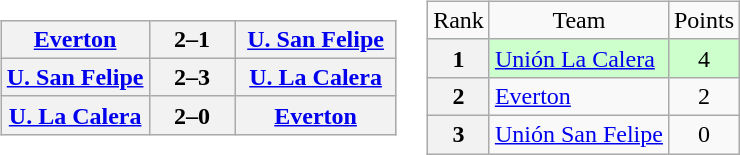<table>
<tr>
<td><br><table class="wikitable" style="text-align:center">
<tr>
<th !width="130"><a href='#'>Everton</a></th>
<th width="50">2–1</th>
<th width="100"><a href='#'>U. San Felipe</a></th>
</tr>
<tr>
<th !width="130"><a href='#'>U. San Felipe</a></th>
<th width="50">2–3</th>
<th width="100"><a href='#'>U. La Calera</a></th>
</tr>
<tr>
<th !width="130"><a href='#'>U. La Calera</a></th>
<th width="50">2–0</th>
<th width="100"><a href='#'>Everton</a></th>
</tr>
</table>
</td>
<td><br><table class="wikitable" style="text-align: center;">
<tr>
<td>Rank</td>
<td>Team</td>
<td>Points</td>
</tr>
<tr bgcolor=#ccffcc>
<th>1</th>
<td style="text-align: left;"><a href='#'>Unión La Calera</a></td>
<td>4</td>
</tr>
<tr>
<th>2</th>
<td style="text-align: left;"><a href='#'>Everton</a></td>
<td>2</td>
</tr>
<tr>
<th>3</th>
<td style="text-align: left;"><a href='#'>Unión San Felipe</a></td>
<td>0</td>
</tr>
</table>
</td>
</tr>
</table>
